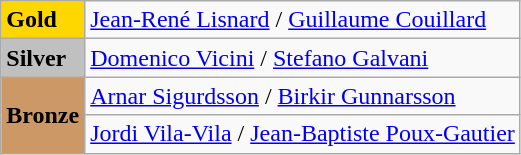<table class="wikitable">
<tr>
<td bgcolor="gold"><strong>Gold</strong></td>
<td> <a href='#'>Jean-René Lisnard</a> / <a href='#'>Guillaume Couillard</a></td>
</tr>
<tr>
<td bgcolor="silver"><strong>Silver</strong></td>
<td> <a href='#'>Domenico Vicini</a> / <a href='#'>Stefano Galvani</a></td>
</tr>
<tr>
<td rowspan="2" bgcolor="#cc9966"><strong>Bronze</strong></td>
<td> <a href='#'>Arnar Sigurdsson</a> / <a href='#'>Birkir Gunnarsson</a></td>
</tr>
<tr>
<td> <a href='#'>Jordi Vila-Vila</a> / <a href='#'>Jean-Baptiste Poux-Gautier</a></td>
</tr>
</table>
